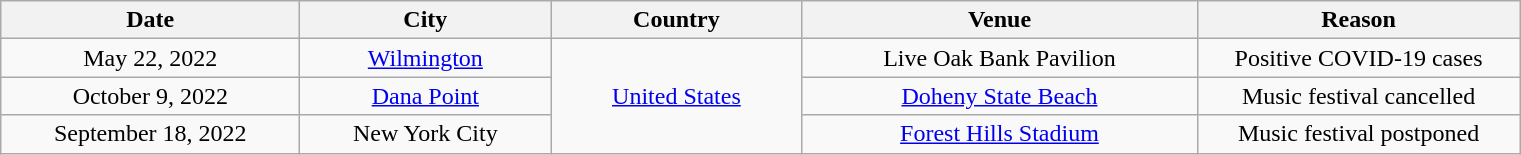<table class="wikitable" style="text-align:center;">
<tr>
<th scope="col" style="width:12em;">Date</th>
<th scope="col" style="width:10em;">City</th>
<th scope="col" style="width:10em;">Country</th>
<th scope="col" style="width:16em;">Venue</th>
<th scope="col" style="width:13em;">Reason</th>
</tr>
<tr>
<td>May 22, 2022</td>
<td><a href='#'>Wilmington</a></td>
<td rowspan="3"><a href='#'>United States</a></td>
<td>Live Oak Bank Pavilion</td>
<td>Positive COVID-19 cases</td>
</tr>
<tr>
<td>October 9, 2022</td>
<td><a href='#'>Dana Point</a></td>
<td><a href='#'>Doheny State Beach</a></td>
<td>Music festival cancelled</td>
</tr>
<tr>
<td>September 18, 2022</td>
<td>New York City</td>
<td><a href='#'>Forest Hills Stadium</a></td>
<td>Music festival postponed</td>
</tr>
</table>
